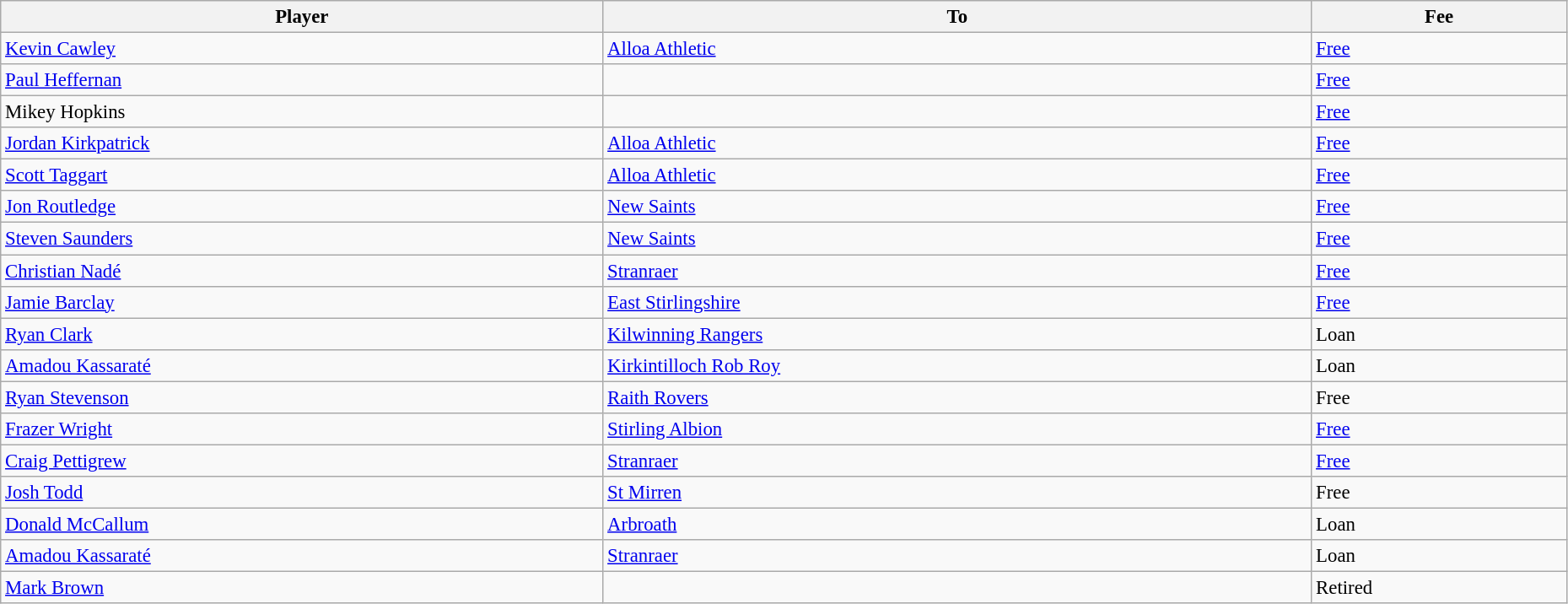<table class="wikitable" style="text-align:center; font-size:95%;width:98%; text-align:left">
<tr>
<th>Player</th>
<th>To</th>
<th>Fee</th>
</tr>
<tr>
<td> <a href='#'>Kevin Cawley</a></td>
<td> <a href='#'>Alloa Athletic</a></td>
<td><a href='#'>Free</a></td>
</tr>
<tr>
<td> <a href='#'>Paul Heffernan</a></td>
<td></td>
<td><a href='#'>Free</a></td>
</tr>
<tr>
<td> Mikey Hopkins</td>
<td></td>
<td><a href='#'>Free</a></td>
</tr>
<tr>
<td> <a href='#'>Jordan Kirkpatrick</a></td>
<td> <a href='#'>Alloa Athletic</a></td>
<td><a href='#'>Free</a></td>
</tr>
<tr>
<td> <a href='#'>Scott Taggart</a></td>
<td> <a href='#'>Alloa Athletic</a></td>
<td><a href='#'>Free</a></td>
</tr>
<tr>
<td> <a href='#'>Jon Routledge</a></td>
<td> <a href='#'>New Saints</a></td>
<td><a href='#'>Free</a></td>
</tr>
<tr>
<td> <a href='#'>Steven Saunders</a></td>
<td> <a href='#'>New Saints</a></td>
<td><a href='#'>Free</a></td>
</tr>
<tr>
<td> <a href='#'>Christian Nadé</a></td>
<td> <a href='#'>Stranraer</a></td>
<td><a href='#'>Free</a></td>
</tr>
<tr>
<td> <a href='#'>Jamie Barclay</a></td>
<td> <a href='#'>East Stirlingshire</a></td>
<td><a href='#'>Free</a></td>
</tr>
<tr>
<td> <a href='#'>Ryan Clark</a></td>
<td> <a href='#'>Kilwinning Rangers</a></td>
<td>Loan</td>
</tr>
<tr>
<td> <a href='#'>Amadou Kassaraté</a></td>
<td> <a href='#'>Kirkintilloch Rob Roy</a></td>
<td>Loan</td>
</tr>
<tr>
<td> <a href='#'>Ryan Stevenson</a></td>
<td> <a href='#'>Raith Rovers</a></td>
<td>Free</td>
</tr>
<tr>
<td> <a href='#'>Frazer Wright</a></td>
<td> <a href='#'>Stirling Albion</a></td>
<td><a href='#'>Free</a></td>
</tr>
<tr>
<td> <a href='#'>Craig Pettigrew</a></td>
<td> <a href='#'>Stranraer</a></td>
<td><a href='#'>Free</a></td>
</tr>
<tr>
<td> <a href='#'>Josh Todd</a></td>
<td> <a href='#'>St Mirren</a></td>
<td>Free</td>
</tr>
<tr>
<td> <a href='#'>Donald McCallum</a></td>
<td> <a href='#'>Arbroath</a></td>
<td>Loan</td>
</tr>
<tr>
<td> <a href='#'>Amadou Kassaraté</a></td>
<td> <a href='#'>Stranraer</a></td>
<td>Loan</td>
</tr>
<tr>
<td> <a href='#'>Mark Brown</a></td>
<td></td>
<td>Retired</td>
</tr>
</table>
